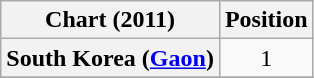<table class="wikitable plainrowheaders">
<tr>
<th>Chart (2011)</th>
<th>Position</th>
</tr>
<tr>
<th scope="row">South Korea (<a href='#'>Gaon</a>)</th>
<td align="center">1</td>
</tr>
<tr>
</tr>
</table>
